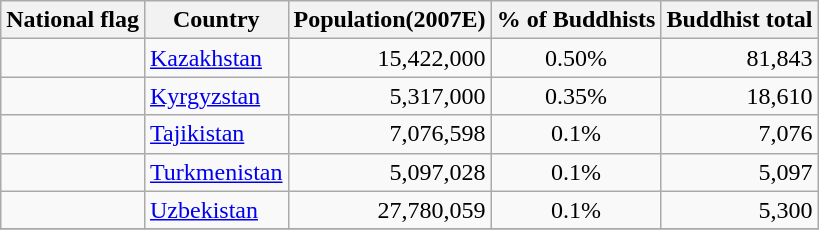<table class="sortable wikitable">
<tr>
<th>National flag</th>
<th>Country</th>
<th>Population(2007E)</th>
<th>% of Buddhists</th>
<th>Buddhist total</th>
</tr>
<tr>
<td style="text-align:center;"></td>
<td><a href='#'>Kazakhstan</a></td>
<td style="text-align:right;">15,422,000</td>
<td style="text-align:center;">0.50% </td>
<td style="text-align:right;">81,843</td>
</tr>
<tr>
<td style="text-align:center;"></td>
<td><a href='#'>Kyrgyzstan</a></td>
<td style="text-align:right;">5,317,000</td>
<td style="text-align:center;">0.35% </td>
<td style="text-align:right;">18,610</td>
</tr>
<tr>
<td style="text-align:center;"></td>
<td><a href='#'>Tajikistan</a></td>
<td style="text-align:right;">7,076,598</td>
<td style="text-align:center;">0.1% </td>
<td style="text-align:right;">7,076</td>
</tr>
<tr>
<td style="text-align:center;"></td>
<td><a href='#'>Turkmenistan</a></td>
<td style="text-align:right;">5,097,028</td>
<td style="text-align:center;">0.1% </td>
<td style="text-align:right;">5,097</td>
</tr>
<tr>
<td style="text-align:center;"></td>
<td><a href='#'>Uzbekistan</a></td>
<td style="text-align:right;">27,780,059</td>
<td style="text-align:center;">0.1% </td>
<td style="text-align:right;">5,300</td>
</tr>
<tr style="background:#9ff;">
</tr>
</table>
